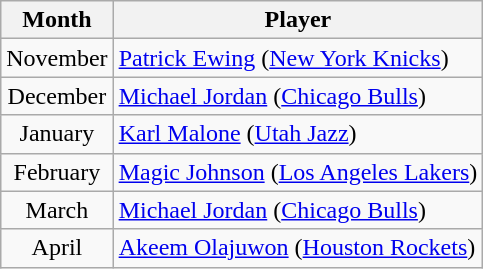<table class="wikitable">
<tr>
<th>Month</th>
<th>Player</th>
</tr>
<tr>
<td align=center>November</td>
<td><a href='#'>Patrick Ewing</a> (<a href='#'>New York Knicks</a>)</td>
</tr>
<tr>
<td align=center>December</td>
<td><a href='#'>Michael Jordan</a> (<a href='#'>Chicago Bulls</a>)</td>
</tr>
<tr>
<td align=center>January</td>
<td><a href='#'>Karl Malone</a> (<a href='#'>Utah Jazz</a>)</td>
</tr>
<tr>
<td align=center>February</td>
<td><a href='#'>Magic Johnson</a> (<a href='#'>Los Angeles Lakers</a>)</td>
</tr>
<tr>
<td align=center>March</td>
<td><a href='#'>Michael Jordan</a> (<a href='#'>Chicago Bulls</a>)</td>
</tr>
<tr>
<td align=center>April</td>
<td><a href='#'>Akeem Olajuwon</a> (<a href='#'>Houston Rockets</a>)</td>
</tr>
</table>
